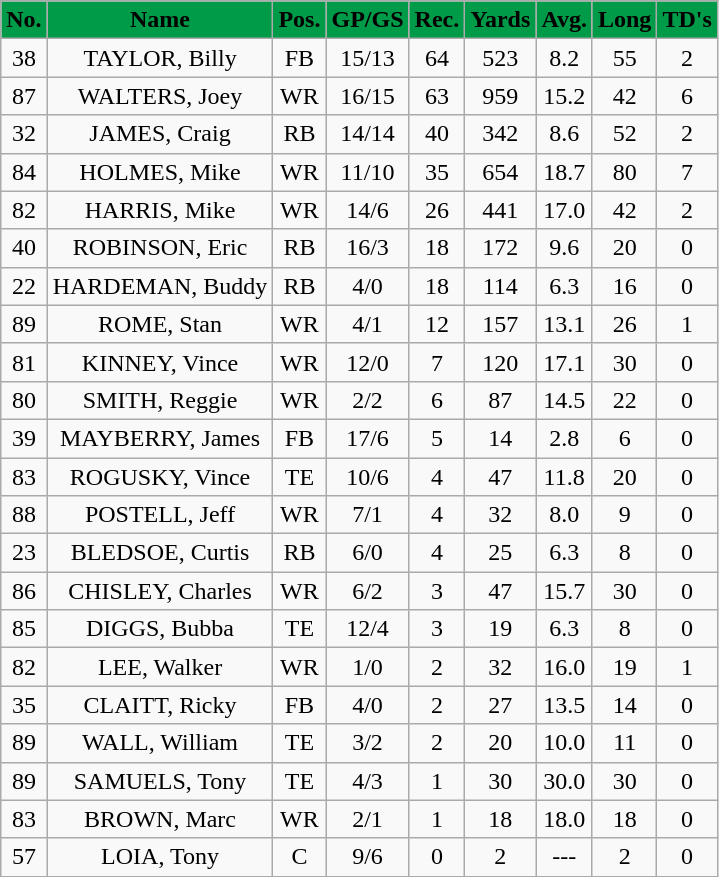<table class="wikitable" style="text-align:center">
<tr style="background:#009b48;">
<td><strong><span>No.</span></strong></td>
<td><strong><span>Name</span></strong></td>
<td><strong><span>Pos.</span></strong></td>
<td><strong><span>GP/GS</span></strong></td>
<td><strong><span>Rec.</span></strong></td>
<td><strong><span>Yards</span></strong></td>
<td><strong><span>Avg.</span></strong></td>
<td><strong><span>Long</span></strong></td>
<td><strong><span>TD's</span></strong></td>
</tr>
<tr>
<td>38</td>
<td>TAYLOR, Billy</td>
<td>FB</td>
<td>15/13</td>
<td>64</td>
<td>523</td>
<td>8.2</td>
<td>55</td>
<td>2</td>
</tr>
<tr>
<td>87</td>
<td>WALTERS, Joey</td>
<td>WR</td>
<td>16/15</td>
<td>63</td>
<td>959</td>
<td>15.2</td>
<td>42</td>
<td>6</td>
</tr>
<tr>
<td>32</td>
<td>JAMES, Craig</td>
<td>RB</td>
<td>14/14</td>
<td>40</td>
<td>342</td>
<td>8.6</td>
<td>52</td>
<td>2</td>
</tr>
<tr>
<td>84</td>
<td>HOLMES, Mike</td>
<td>WR</td>
<td>11/10</td>
<td>35</td>
<td>654</td>
<td>18.7</td>
<td>80</td>
<td>7</td>
</tr>
<tr>
<td>82</td>
<td>HARRIS, Mike</td>
<td>WR</td>
<td>14/6</td>
<td>26</td>
<td>441</td>
<td>17.0</td>
<td>42</td>
<td>2</td>
</tr>
<tr>
<td>40</td>
<td>ROBINSON, Eric</td>
<td>RB</td>
<td>16/3</td>
<td>18</td>
<td>172</td>
<td>9.6</td>
<td>20</td>
<td>0</td>
</tr>
<tr>
<td>22</td>
<td>HARDEMAN, Buddy</td>
<td>RB</td>
<td>4/0</td>
<td>18</td>
<td>114</td>
<td>6.3</td>
<td>16</td>
<td>0</td>
</tr>
<tr>
<td>89</td>
<td>ROME, Stan</td>
<td>WR</td>
<td>4/1</td>
<td>12</td>
<td>157</td>
<td>13.1</td>
<td>26</td>
<td>1</td>
</tr>
<tr>
<td>81</td>
<td>KINNEY, Vince</td>
<td>WR</td>
<td>12/0</td>
<td>7</td>
<td>120</td>
<td>17.1</td>
<td>30</td>
<td>0</td>
</tr>
<tr>
<td>80</td>
<td>SMITH, Reggie</td>
<td>WR</td>
<td>2/2</td>
<td>6</td>
<td>87</td>
<td>14.5</td>
<td>22</td>
<td>0</td>
</tr>
<tr>
<td>39</td>
<td>MAYBERRY, James</td>
<td>FB</td>
<td>17/6</td>
<td>5</td>
<td>14</td>
<td>2.8</td>
<td>6</td>
<td>0</td>
</tr>
<tr>
<td>83</td>
<td>ROGUSKY, Vince</td>
<td>TE</td>
<td>10/6</td>
<td>4</td>
<td>47</td>
<td>11.8</td>
<td>20</td>
<td>0</td>
</tr>
<tr>
<td>88</td>
<td>POSTELL, Jeff</td>
<td>WR</td>
<td>7/1</td>
<td>4</td>
<td>32</td>
<td>8.0</td>
<td>9</td>
<td>0</td>
</tr>
<tr>
<td>23</td>
<td>BLEDSOE, Curtis</td>
<td>RB</td>
<td>6/0</td>
<td>4</td>
<td>25</td>
<td>6.3</td>
<td>8</td>
<td>0</td>
</tr>
<tr>
<td>86</td>
<td>CHISLEY, Charles</td>
<td>WR</td>
<td>6/2</td>
<td>3</td>
<td>47</td>
<td>15.7</td>
<td>30</td>
<td>0</td>
</tr>
<tr>
<td>85</td>
<td>DIGGS, Bubba</td>
<td>TE</td>
<td>12/4</td>
<td>3</td>
<td>19</td>
<td>6.3</td>
<td>8</td>
<td>0</td>
</tr>
<tr>
<td>82</td>
<td>LEE, Walker</td>
<td>WR</td>
<td>1/0</td>
<td>2</td>
<td>32</td>
<td>16.0</td>
<td>19</td>
<td>1</td>
</tr>
<tr>
<td>35</td>
<td>CLAITT, Ricky</td>
<td>FB</td>
<td>4/0</td>
<td>2</td>
<td>27</td>
<td>13.5</td>
<td>14</td>
<td>0</td>
</tr>
<tr>
<td>89</td>
<td>WALL, William</td>
<td>TE</td>
<td>3/2</td>
<td>2</td>
<td>20</td>
<td>10.0</td>
<td>11</td>
<td>0</td>
</tr>
<tr>
<td>89</td>
<td>SAMUELS, Tony</td>
<td>TE</td>
<td>4/3</td>
<td>1</td>
<td>30</td>
<td>30.0</td>
<td>30</td>
<td>0</td>
</tr>
<tr>
<td>83</td>
<td>BROWN, Marc</td>
<td>WR</td>
<td>2/1</td>
<td>1</td>
<td>18</td>
<td>18.0</td>
<td>18</td>
<td>0</td>
</tr>
<tr>
<td>57</td>
<td>LOIA, Tony</td>
<td>C</td>
<td>9/6</td>
<td>0</td>
<td>2</td>
<td>---</td>
<td>2</td>
<td>0</td>
</tr>
</table>
